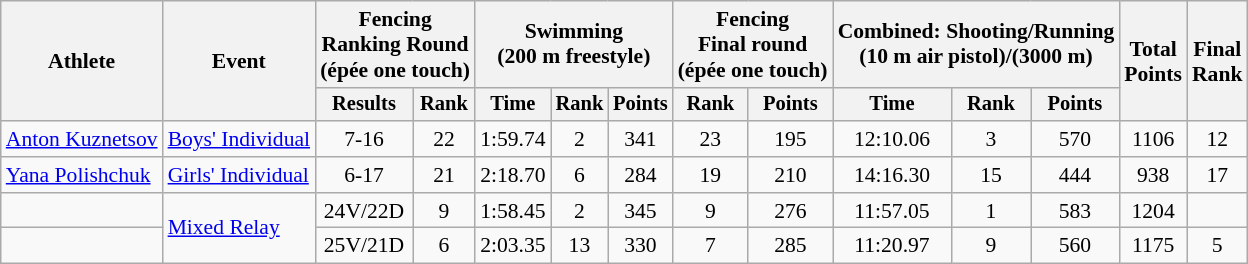<table class="wikitable" style="font-size:90%;">
<tr>
<th rowspan=2>Athlete</th>
<th rowspan=2>Event</th>
<th colspan=2>Fencing<br>Ranking Round<br><span>(épée one touch)</span></th>
<th colspan=3>Swimming<br><span>(200 m freestyle)</span></th>
<th colspan=2>Fencing<br>Final round<br><span>(épée one touch)</span></th>
<th colspan=3>Combined: Shooting/Running<br><span>(10 m air pistol)/(3000 m)</span></th>
<th rowspan=2>Total<br>Points</th>
<th rowspan=2>Final<br>Rank</th>
</tr>
<tr style="font-size:95%">
<th>Results</th>
<th>Rank</th>
<th>Time</th>
<th>Rank</th>
<th>Points</th>
<th>Rank</th>
<th>Points</th>
<th>Time</th>
<th>Rank</th>
<th>Points</th>
</tr>
<tr align=center>
<td align=left><a href='#'>Anton Kuznetsov</a></td>
<td align=left><a href='#'>Boys' Individual</a></td>
<td>7-16</td>
<td>22</td>
<td>1:59.74</td>
<td>2</td>
<td>341</td>
<td>23</td>
<td>195</td>
<td>12:10.06</td>
<td>3</td>
<td>570</td>
<td>1106</td>
<td>12</td>
</tr>
<tr align=center>
<td align=left><a href='#'>Yana Polishchuk</a></td>
<td align=left><a href='#'>Girls' Individual</a></td>
<td>6-17</td>
<td>21</td>
<td>2:18.70</td>
<td>6</td>
<td>284</td>
<td>19</td>
<td>210</td>
<td>14:16.30</td>
<td>15</td>
<td>444</td>
<td>938</td>
<td>17</td>
</tr>
<tr align=center>
<td align=left><strong></strong><br></td>
<td align=left rowspan="2"><a href='#'>Mixed Relay</a></td>
<td>24V/22D</td>
<td>9</td>
<td>1:58.45</td>
<td>2</td>
<td>345</td>
<td>9</td>
<td>276</td>
<td>11:57.05</td>
<td>1</td>
<td>583</td>
<td>1204</td>
<td></td>
</tr>
<tr align=center>
<td align=left><br></td>
<td>25V/21D</td>
<td>6</td>
<td>2:03.35</td>
<td>13</td>
<td>330</td>
<td>7</td>
<td>285</td>
<td>11:20.97</td>
<td>9</td>
<td>560</td>
<td>1175</td>
<td>5</td>
</tr>
</table>
